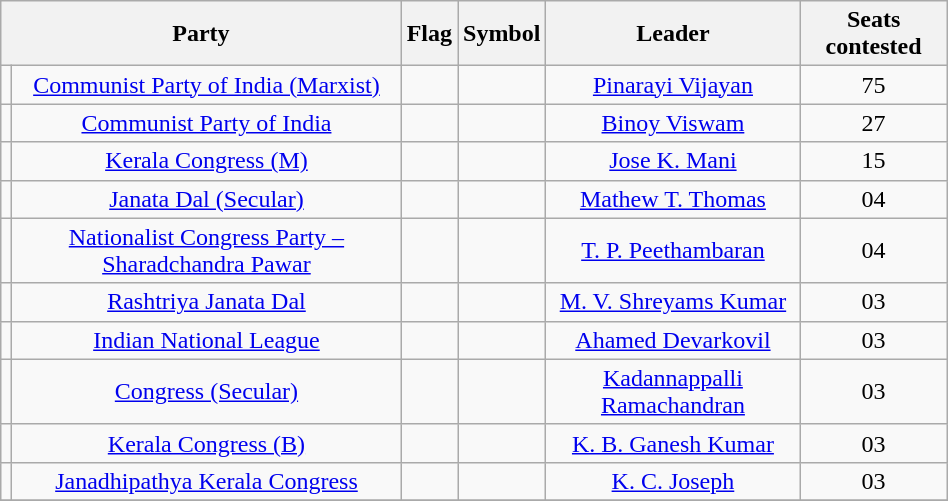<table class="wikitable"  width="50%" style="text-align:center;">
<tr>
<th colspan="2">Party</th>
<th>Flag</th>
<th>Symbol</th>
<th>Leader</th>
<th>Seats contested</th>
</tr>
<tr>
<td></td>
<td><a href='#'>Communist Party of India (Marxist)</a></td>
<td></td>
<td></td>
<td><a href='#'>Pinarayi Vijayan</a></td>
<td>75</td>
</tr>
<tr>
<td></td>
<td><a href='#'>Communist Party of India</a></td>
<td></td>
<td></td>
<td><a href='#'>Binoy Viswam</a></td>
<td>27</td>
</tr>
<tr>
<td></td>
<td><a href='#'>Kerala Congress (M)</a></td>
<td></td>
<td></td>
<td><a href='#'>Jose K. Mani</a></td>
<td>15</td>
</tr>
<tr>
<td></td>
<td><a href='#'>Janata Dal (Secular)</a></td>
<td></td>
<td></td>
<td><a href='#'>Mathew T. Thomas</a></td>
<td>04</td>
</tr>
<tr>
<td></td>
<td><a href='#'>Nationalist Congress Party – Sharadchandra Pawar</a></td>
<td></td>
<td></td>
<td><a href='#'>T. P. Peethambaran</a></td>
<td>04</td>
</tr>
<tr>
<td></td>
<td><a href='#'>Rashtriya Janata Dal</a></td>
<td></td>
<td></td>
<td><a href='#'>M. V. Shreyams Kumar</a></td>
<td>03</td>
</tr>
<tr>
<td></td>
<td><a href='#'>Indian National League</a></td>
<td></td>
<td></td>
<td><a href='#'>Ahamed Devarkovil</a></td>
<td>03</td>
</tr>
<tr>
<td></td>
<td><a href='#'>Congress (Secular)</a></td>
<td></td>
<td></td>
<td><a href='#'>Kadannappalli Ramachandran</a></td>
<td>03</td>
</tr>
<tr>
<td></td>
<td><a href='#'>Kerala Congress (B)</a></td>
<td></td>
<td></td>
<td><a href='#'>K. B. Ganesh Kumar</a></td>
<td>03</td>
</tr>
<tr>
<td></td>
<td><a href='#'>Janadhipathya Kerala Congress</a></td>
<td></td>
<td></td>
<td><a href='#'>K. C. Joseph</a></td>
<td>03</td>
</tr>
<tr>
</tr>
</table>
